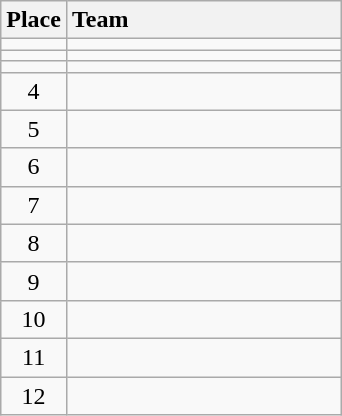<table class="wikitable" style="text-align:center; padding-bottom:0;">
<tr>
<th>Place</th>
<th style="width:11em; text-align:left;">Team</th>
</tr>
<tr>
<td></td>
<td align=left></td>
</tr>
<tr>
<td></td>
<td align=left></td>
</tr>
<tr>
<td></td>
<td align=left></td>
</tr>
<tr>
<td>4</td>
<td align=left></td>
</tr>
<tr>
<td>5</td>
<td align=left></td>
</tr>
<tr>
<td>6</td>
<td align=left></td>
</tr>
<tr>
<td>7</td>
<td align=left></td>
</tr>
<tr>
<td>8</td>
<td align=left></td>
</tr>
<tr>
<td>9</td>
<td align=left></td>
</tr>
<tr>
<td>10</td>
<td align=left></td>
</tr>
<tr>
<td>11</td>
<td align=left></td>
</tr>
<tr>
<td>12</td>
<td align=left></td>
</tr>
</table>
